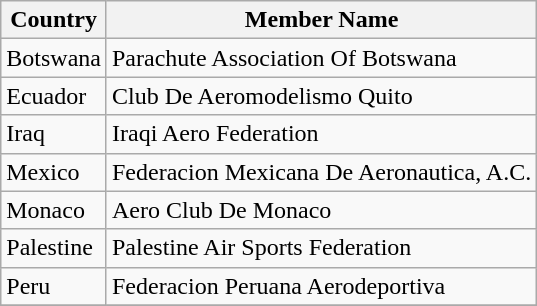<table class="wikitable">
<tr>
<th>Country</th>
<th>Member Name</th>
</tr>
<tr>
<td>Botswana</td>
<td>Parachute Association Of Botswana</td>
</tr>
<tr>
<td>Ecuador</td>
<td>Club De Aeromodelismo Quito</td>
</tr>
<tr>
<td>Iraq</td>
<td>Iraqi Aero Federation</td>
</tr>
<tr>
<td>Mexico</td>
<td>Federacion Mexicana De Aeronautica, A.C.</td>
</tr>
<tr>
<td>Monaco</td>
<td>Aero Club De Monaco</td>
</tr>
<tr>
<td>Palestine</td>
<td>Palestine Air Sports Federation</td>
</tr>
<tr>
<td>Peru</td>
<td>Federacion Peruana Aerodeportiva</td>
</tr>
<tr>
</tr>
</table>
